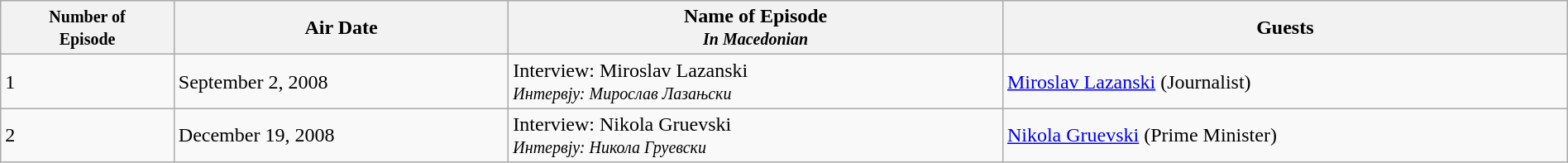<table class="wikitable sortable" style="width: 100%; height: 100px;">
<tr>
<th><small>Number of <br> Episode</small></th>
<th>Air Date</th>
<th>Name of Episode <br> <small><em>In Macedonian</em></small></th>
<th>Guests</th>
</tr>
<tr>
<td>1</td>
<td>September 2, 2008</td>
<td>Interview: Miroslav Lazanski <br> <small><em>Интервју: Мирослав Лазањски</em></small></td>
<td><a href='#'>Miroslav Lazanski</a> (Journalist)</td>
</tr>
<tr>
<td>2</td>
<td>December 19, 2008</td>
<td>Interview: Nikola Gruevski <br> <small><em>Интервју: Никола Груевски</em></small></td>
<td><a href='#'>Nikola Gruevski</a> (Prime Minister)</td>
</tr>
</table>
